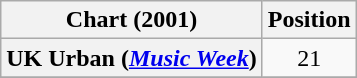<table class="wikitable plainrowheaders" style="text-align:center">
<tr>
<th scope="col">Chart (2001)</th>
<th scope="col">Position</th>
</tr>
<tr>
<th scope="row">UK Urban (<em><a href='#'>Music Week</a></em>)</th>
<td>21</td>
</tr>
<tr>
</tr>
</table>
